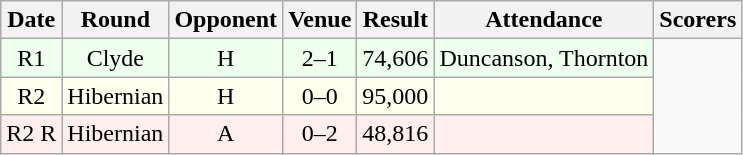<table class="wikitable sortable" style="font-size:100%; text-align:center">
<tr>
<th>Date</th>
<th>Round</th>
<th>Opponent</th>
<th>Venue</th>
<th>Result</th>
<th>Attendance</th>
<th>Scorers</th>
</tr>
<tr bgcolor="#EEFFEE"| >
<td>R1</td>
<td>Clyde</td>
<td>H</td>
<td>2–1</td>
<td>74,606</td>
<td>Duncanson, Thornton</td>
</tr>
<tr bgcolor="#FFFFEE"| >
<td>R2</td>
<td>Hibernian</td>
<td>H</td>
<td>0–0</td>
<td>95,000</td>
<td></td>
</tr>
<tr bgcolor="#FFEEEE"| >
<td>R2 R</td>
<td>Hibernian</td>
<td>A</td>
<td>0–2</td>
<td>48,816</td>
<td></td>
</tr>
</table>
